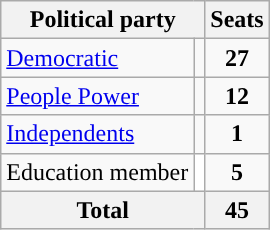<table class="wikitable">
<tr>
<th colspan="2">Political party</th>
<th>Seats</th>
</tr>
<tr>
<td><a href='#'>Democratic</a></td>
<td style="background:"></td>
<td style="text-align: center;"><strong>27</strong></td>
</tr>
<tr>
<td><a href='#'>People Power</a></td>
<td style="background:"></td>
<td style="text-align: center;"><strong>12</strong></td>
</tr>
<tr>
<td><a href='#'>Independents</a></td>
<td style="background:"></td>
<td style="text-align: center;"><strong>1</strong></td>
</tr>
<tr>
<td>Education member</td>
<td style="background:#ffffff;"></td>
<td style="text-align: center;"><strong>5</strong></td>
</tr>
<tr>
<th colspan="2">Total</th>
<th>45</th>
</tr>
</table>
